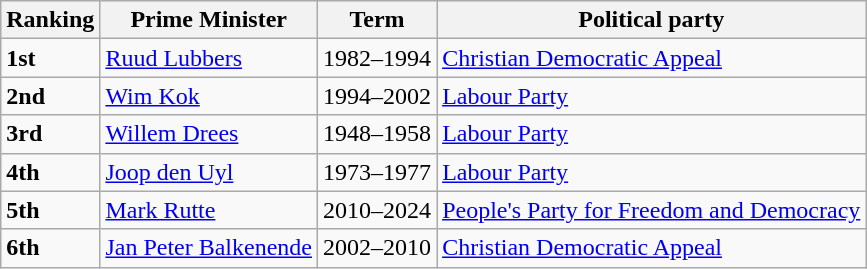<table class="wikitable">
<tr>
<th>Ranking</th>
<th>Prime Minister</th>
<th>Term</th>
<th>Political party</th>
</tr>
<tr>
<td><strong>1st</strong></td>
<td><a href='#'>Ruud Lubbers</a></td>
<td>1982–1994</td>
<td><a href='#'>Christian Democratic Appeal</a></td>
</tr>
<tr>
<td><strong>2nd</strong></td>
<td><a href='#'>Wim Kok</a></td>
<td>1994–2002</td>
<td><a href='#'>Labour Party</a></td>
</tr>
<tr>
<td><strong>3rd</strong></td>
<td><a href='#'>Willem Drees</a></td>
<td>1948–1958</td>
<td><a href='#'>Labour Party</a></td>
</tr>
<tr>
<td><strong>4th</strong></td>
<td><a href='#'>Joop den Uyl</a></td>
<td>1973–1977</td>
<td><a href='#'>Labour Party</a></td>
</tr>
<tr>
<td><strong>5th</strong></td>
<td><a href='#'>Mark Rutte</a></td>
<td>2010–2024</td>
<td><a href='#'>People's Party for Freedom and Democracy</a></td>
</tr>
<tr>
<td><strong>6th</strong></td>
<td><a href='#'>Jan Peter Balkenende</a></td>
<td>2002–2010</td>
<td><a href='#'>Christian Democratic Appeal</a></td>
</tr>
</table>
